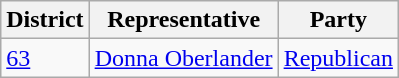<table class="wikitable">
<tr>
<th>District</th>
<th>Representative</th>
<th>Party</th>
</tr>
<tr>
<td><a href='#'>63</a></td>
<td><a href='#'>Donna Oberlander</a></td>
<td><a href='#'>Republican</a></td>
</tr>
</table>
